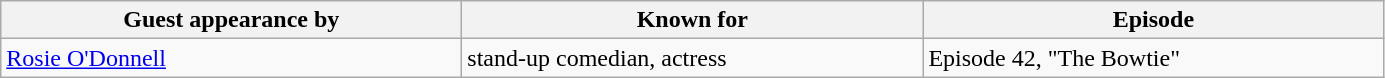<table class="wikitable">
<tr>
<th scope="col" style="width:300px;">Guest appearance by</th>
<th scope="col" style="width:300px;">Known for</th>
<th scope="col" style="width:300px;">Episode</th>
</tr>
<tr>
<td><a href='#'>Rosie O'Donnell</a></td>
<td>stand-up comedian, actress</td>
<td>Episode 42, "The Bowtie"</td>
</tr>
</table>
